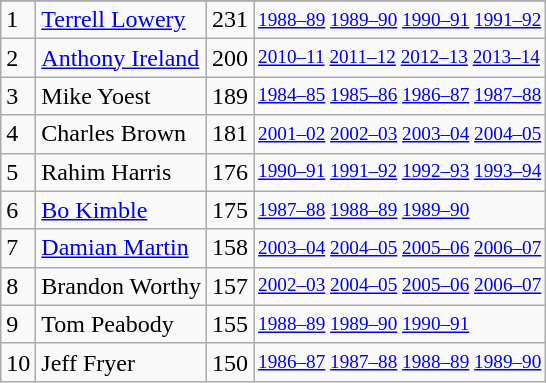<table class="wikitable">
<tr>
</tr>
<tr>
<td>1</td>
<td><a href='#'>Terrell Lowery</a></td>
<td>231</td>
<td style="font-size:80%;"><a href='#'>1988–89</a> <a href='#'>1989–90</a> <a href='#'>1990–91</a> <a href='#'>1991–92</a></td>
</tr>
<tr>
<td>2</td>
<td><a href='#'>Anthony Ireland</a></td>
<td>200</td>
<td style="font-size:80%;"><a href='#'>2010–11</a> <a href='#'>2011–12</a> <a href='#'>2012–13</a> <a href='#'>2013–14</a></td>
</tr>
<tr>
<td>3</td>
<td>Mike Yoest</td>
<td>189</td>
<td style="font-size:80%;"><a href='#'>1984–85</a> <a href='#'>1985–86</a> <a href='#'>1986–87</a> <a href='#'>1987–88</a></td>
</tr>
<tr>
<td>4</td>
<td>Charles Brown</td>
<td>181</td>
<td style="font-size:80%;"><a href='#'>2001–02</a> <a href='#'>2002–03</a> <a href='#'>2003–04</a> <a href='#'>2004–05</a></td>
</tr>
<tr>
<td>5</td>
<td>Rahim Harris</td>
<td>176</td>
<td style="font-size:80%;"><a href='#'>1990–91</a> <a href='#'>1991–92</a> <a href='#'>1992–93</a> <a href='#'>1993–94</a></td>
</tr>
<tr>
<td>6</td>
<td><a href='#'>Bo Kimble</a></td>
<td>175</td>
<td style="font-size:80%;"><a href='#'>1987–88</a> <a href='#'>1988–89</a> <a href='#'>1989–90</a></td>
</tr>
<tr>
<td>7</td>
<td><a href='#'>Damian Martin</a></td>
<td>158</td>
<td style="font-size:80%;"><a href='#'>2003–04</a> <a href='#'>2004–05</a> <a href='#'>2005–06</a> <a href='#'>2006–07</a></td>
</tr>
<tr>
<td>8</td>
<td>Brandon Worthy</td>
<td>157</td>
<td style="font-size:80%;"><a href='#'>2002–03</a> <a href='#'>2004–05</a> <a href='#'>2005–06</a> <a href='#'>2006–07</a></td>
</tr>
<tr>
<td>9</td>
<td>Tom Peabody</td>
<td>155</td>
<td style="font-size:80%;"><a href='#'>1988–89</a> <a href='#'>1989–90</a> <a href='#'>1990–91</a></td>
</tr>
<tr>
<td>10</td>
<td>Jeff Fryer</td>
<td>150</td>
<td style="font-size:80%;"><a href='#'>1986–87</a> <a href='#'>1987–88</a> <a href='#'>1988–89</a> <a href='#'>1989–90</a></td>
</tr>
</table>
